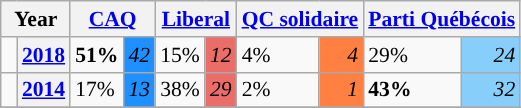<table class="wikitable" style="width:400; font-size:90%; margin-left:1em;">
<tr>
<th colspan="2" scope="col">Year</th>
<th colspan="2" scope="col"><a href='#'>CAQ</a></th>
<th colspan="2" scope="col"><a href='#'>Liberal</a></th>
<th colspan="2" scope="col"><a href='#'>QC solidaire</a></th>
<th colspan="2" scope="col"><a href='#'>Parti Québécois</a></th>
</tr>
<tr>
<td style="width: 0.25em; background-color: "></td>
<th><a href='#'>2018</a></th>
<td><strong>51%</strong></td>
<td style="text-align:right; background:#1E90FF;"><em>42</em></td>
<td>15%</td>
<td style="text-align:right; background:#EA6D6A;"><em>12</em></td>
<td>4%</td>
<td style="text-align:right; background:#FF8040;"><em>4</em></td>
<td>29%</td>
<td style="text-align:right; background:#87CEFA;"><em>24</em></td>
</tr>
<tr>
<td style="width: 0.25em; background-color: "></td>
<th><a href='#'>2014</a></th>
<td>17%</td>
<td style="text-align:right; background:#1E90FF;"><em>13</em></td>
<td>38%</td>
<td style="text-align:right; background:#EA6D6A;"><em>29</em></td>
<td>2%</td>
<td style="text-align:right; background:#FF8040;"><em>1</em></td>
<td><strong>43%</strong></td>
<td style="text-align:right; background:#87CEFA;"><em>32</em></td>
</tr>
<tr>
</tr>
</table>
